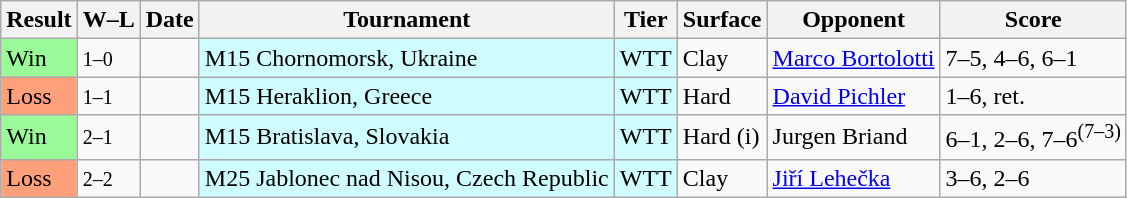<table class="sortable wikitable">
<tr>
<th>Result</th>
<th class="unsortable">W–L</th>
<th>Date</th>
<th>Tournament</th>
<th>Tier</th>
<th>Surface</th>
<th>Opponent</th>
<th class="unsortable">Score</th>
</tr>
<tr>
<td bgcolor=98fb98>Win</td>
<td><small>1–0</small></td>
<td></td>
<td style="background:#cffcff;">M15 Chornomorsk, Ukraine</td>
<td style="background:#cffcff;">WTT</td>
<td>Clay</td>
<td> <a href='#'>Marco Bortolotti</a></td>
<td>7–5, 4–6, 6–1</td>
</tr>
<tr>
<td bgcolor=ffa07a>Loss</td>
<td><small>1–1</small></td>
<td></td>
<td style="background:#cffcff;">M15 Heraklion, Greece</td>
<td style="background:#cffcff;">WTT</td>
<td>Hard</td>
<td> <a href='#'>David Pichler</a></td>
<td>1–6, ret.</td>
</tr>
<tr>
<td bgcolor=98fb98>Win</td>
<td><small>2–1</small></td>
<td></td>
<td style="background:#cffcff;">M15 Bratislava, Slovakia</td>
<td style="background:#cffcff;">WTT</td>
<td>Hard (i)</td>
<td> Jurgen Briand</td>
<td>6–1, 2–6, 7–6<sup>(7–3)</sup></td>
</tr>
<tr>
<td bgcolor=ffa07a>Loss</td>
<td><small>2–2</small></td>
<td></td>
<td style="background:#cffcff;">M25 Jablonec nad Nisou, Czech Republic</td>
<td style="background:#cffcff;">WTT</td>
<td>Clay</td>
<td> <a href='#'>Jiří Lehečka</a></td>
<td>3–6, 2–6</td>
</tr>
</table>
